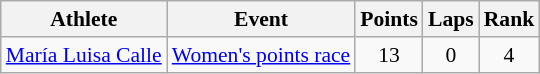<table class=wikitable style="font-size:90%">
<tr>
<th>Athlete</th>
<th>Event</th>
<th>Points</th>
<th>Laps</th>
<th>Rank</th>
</tr>
<tr align=center>
<td align=left><a href='#'>María Luisa Calle</a></td>
<td align=left><a href='#'>Women's points race</a></td>
<td>13</td>
<td>0</td>
<td>4</td>
</tr>
</table>
